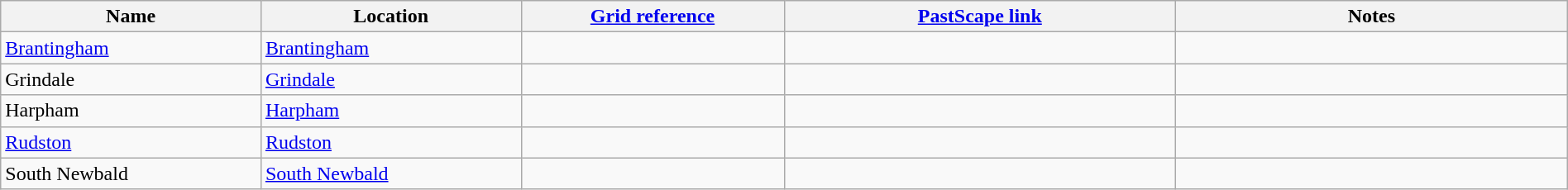<table class="wikitable sortable" border="1" style="width: 100%">
<tr>
<th scope="col">Name</th>
<th scope="col">Location</th>
<th scope="col"><a href='#'>Grid reference</a></th>
<th scope="col" class="unsortable" width="25%"><a href='#'>PastScape link</a></th>
<th scope="col" class="unsortable" width="25%">Notes</th>
</tr>
<tr>
<td><a href='#'>Brantingham</a></td>
<td><a href='#'>Brantingham</a></td>
<td></td>
<td></td>
<td></td>
</tr>
<tr>
<td>Grindale</td>
<td><a href='#'>Grindale</a></td>
<td></td>
<td></td>
<td></td>
</tr>
<tr>
<td>Harpham</td>
<td><a href='#'>Harpham</a></td>
<td></td>
<td></td>
<td></td>
</tr>
<tr>
<td><a href='#'>Rudston</a></td>
<td><a href='#'>Rudston</a></td>
<td></td>
<td></td>
<td></td>
</tr>
<tr>
<td>South Newbald</td>
<td><a href='#'>South Newbald</a></td>
<td></td>
<td></td>
<td></td>
</tr>
</table>
